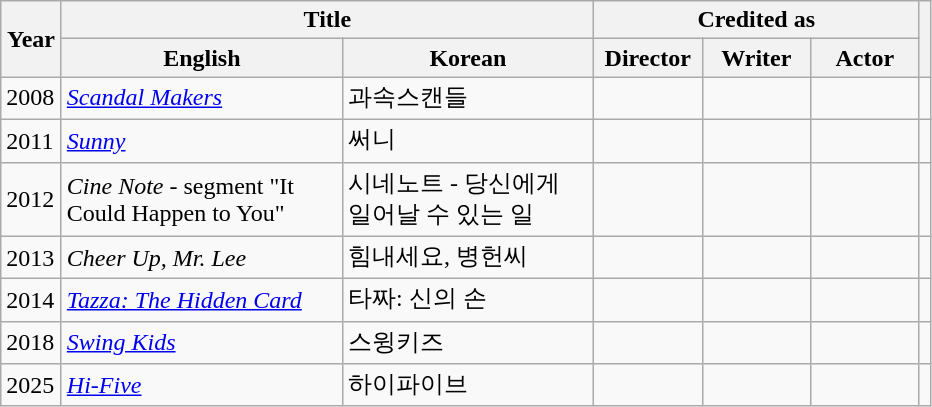<table class="wikitable plainrowheaders sortable">
<tr>
<th scope="col" rowspan="2" style="width:33px;">Year</th>
<th scope="col" colspan="2">Title</th>
<th colspan="3">Credited as</th>
<th scope="col" rowspan="2"class="unsortable"></th>
</tr>
<tr>
<th width="180">English</th>
<th width="160">Korean</th>
<th width="65" class="unsortable">Director</th>
<th width="65" class="unsortable">Writer</th>
<th width="65" class="unsortable">Actor</th>
</tr>
<tr>
<td>2008</td>
<td><em><a href='#'>Scandal Makers</a></em></td>
<td>과속스캔들</td>
<td></td>
<td></td>
<td></td>
<td></td>
</tr>
<tr>
<td>2011</td>
<td><em><a href='#'>Sunny</a></em></td>
<td>써니</td>
<td></td>
<td></td>
<td></td>
<td></td>
</tr>
<tr>
<td>2012</td>
<td><em>Cine Note</em> - segment "It Could Happen to You"</td>
<td>시네노트 - 당신에게 일어날 수 있는 일</td>
<td></td>
<td></td>
<td></td>
<td></td>
</tr>
<tr>
<td>2013</td>
<td><em>Cheer Up, Mr. Lee</em></td>
<td>힘내세요, 병헌씨</td>
<td></td>
<td></td>
<td></td>
<td></td>
</tr>
<tr>
<td>2014</td>
<td><em><a href='#'>Tazza: The Hidden Card</a></em></td>
<td>타짜: 신의 손</td>
<td></td>
<td></td>
<td></td>
<td></td>
</tr>
<tr>
<td>2018</td>
<td><em><a href='#'>Swing Kids</a></em></td>
<td>스윙키즈</td>
<td></td>
<td></td>
<td></td>
<td></td>
</tr>
<tr>
<td>2025</td>
<td><em><a href='#'>Hi-Five</a></em></td>
<td>하이파이브</td>
<td></td>
<td></td>
<td></td>
<td></td>
</tr>
</table>
